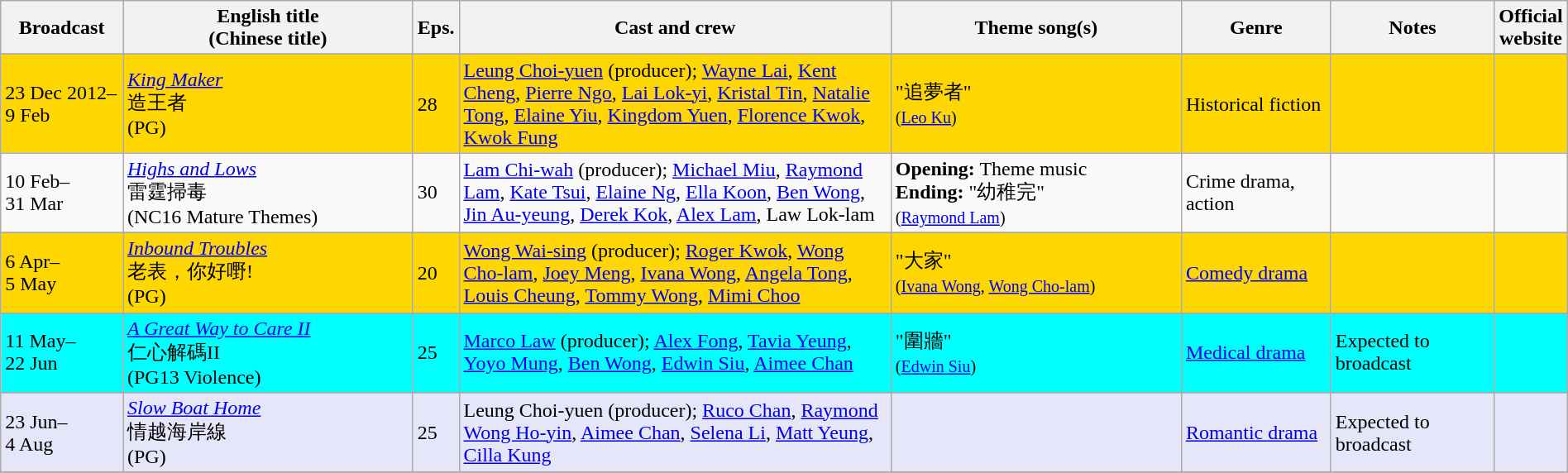<table class="wikitable sortable" width="100%" style="text-align: left">
<tr>
<th align=center width=8% bgcolor="silver">Broadcast</th>
<th align=center width=20% bgcolor="silver">English title <br> (Chinese title)</th>
<th align=center width=1% bgcolor="silver">Eps.</th>
<th align=center width=30% bgcolor="silver">Cast and crew</th>
<th align=center width=20% bgcolor="silver">Theme song(s)</th>
<th align=center width=10% bgcolor="silver">Genre</th>
<th align=center width=15% bgcolor="silver">Notes</th>
<th align=center width=1% bgcolor="silver">Official website</th>
</tr>
<tr>
</tr>
<tr ---- bgcolor="FFD700">
<td>23 Dec 2012–<br>9 Feb</td>
<td><em><a href='#'>King Maker</a></em><br>造王者<br>(<span>PG</span>)</td>
<td>28</td>
<td><a href='#'>Leung Choi-yuen</a> (producer); <a href='#'>Wayne Lai</a>, <a href='#'>Kent Cheng</a>, <a href='#'>Pierre Ngo</a>, <a href='#'>Lai Lok-yi</a>, <a href='#'>Kristal Tin</a>, <a href='#'>Natalie Tong</a>, <a href='#'>Elaine Yiu</a>, <a href='#'>Kingdom Yuen</a>, <a href='#'>Florence Kwok</a>, <a href='#'>Kwok Fung</a></td>
<td>"追夢者"<br><small>(<a href='#'>Leo Ku</a>) </small></td>
<td>Historical fiction</td>
<td></td>
<td></td>
</tr>
<tr>
<td>10 Feb–<br>31 Mar</td>
<td><em><a href='#'>Highs and Lows</a></em><br>雷霆掃毒<br>(<span>NC16</span> Mature Themes)</td>
<td>30</td>
<td><a href='#'>Lam Chi-wah</a> (producer); <a href='#'>Michael Miu</a>, <a href='#'>Raymond Lam</a>, <a href='#'>Kate Tsui</a>, <a href='#'>Elaine Ng</a>, <a href='#'>Ella Koon</a>, <a href='#'>Ben Wong</a>, <a href='#'>Jin Au-yeung</a>, <a href='#'>Derek Kok</a>, <a href='#'>Alex Lam</a>, Law Lok-lam</td>
<td><strong>Opening:</strong> Theme music<br><strong>Ending:</strong> "幼稚完" <br><small>(<a href='#'>Raymond Lam</a>)</small></td>
<td>Crime drama, action</td>
<td></td>
<td></td>
</tr>
<tr>
</tr>
<tr ---- bgcolor="FFD700">
<td>6 Apr–<br>5 May</td>
<td><em><a href='#'>Inbound Troubles</a></em><br>老表，你好嘢!<br>(<span>PG</span>)</td>
<td>20</td>
<td><a href='#'>Wong Wai-sing</a> (producer); <a href='#'>Roger Kwok</a>, <a href='#'>Wong Cho-lam</a>, <a href='#'>Joey Meng</a>, <a href='#'>Ivana Wong</a>, <a href='#'>Angela Tong</a>, <a href='#'>Louis Cheung</a>, <a href='#'>Tommy Wong</a>, <a href='#'>Mimi Choo</a></td>
<td>"大家"<br><small>(<a href='#'>Ivana Wong</a>, <a href='#'>Wong Cho-lam</a>)</small></td>
<td><a href='#'>Comedy drama</a></td>
<td></td>
<td></td>
</tr>
<tr>
</tr>
<tr ---- bgcolor="00FFFF">
<td>11 May–<br>22 Jun</td>
<td><em><a href='#'>A Great Way to Care II</a></em><br>仁心解碼II<br>(<span>PG13</span> Violence)</td>
<td>25</td>
<td><a href='#'>Marco Law</a> (producer); <a href='#'>Alex Fong</a>, <a href='#'>Tavia Yeung</a>, <a href='#'>Yoyo Mung</a>, <a href='#'>Ben Wong</a>, <a href='#'>Edwin Siu</a>, <a href='#'>Aimee Chan</a></td>
<td>"圍牆"<br><small>(<a href='#'>Edwin Siu</a>)</small></td>
<td><a href='#'>Medical drama</a></td>
<td>Expected to broadcast</td>
<td></td>
</tr>
<tr>
</tr>
<tr ---- bgcolor="E6E6FA">
<td>23 Jun–<br>4 Aug</td>
<td><em><a href='#'>Slow Boat Home</a></em><br>情越海岸線<br>(<span>PG</span>)</td>
<td>25</td>
<td>Leung Choi-yuen (producer); <a href='#'>Ruco Chan</a>, <a href='#'>Raymond Wong Ho-yin</a>, <a href='#'>Aimee Chan</a>, <a href='#'>Selena Li</a>, <a href='#'>Matt Yeung</a>, <a href='#'>Cilla Kung</a></td>
<td></td>
<td><a href='#'>Romantic drama</a></td>
<td>Expected to broadcast</td>
<td></td>
</tr>
<tr>
</tr>
</table>
